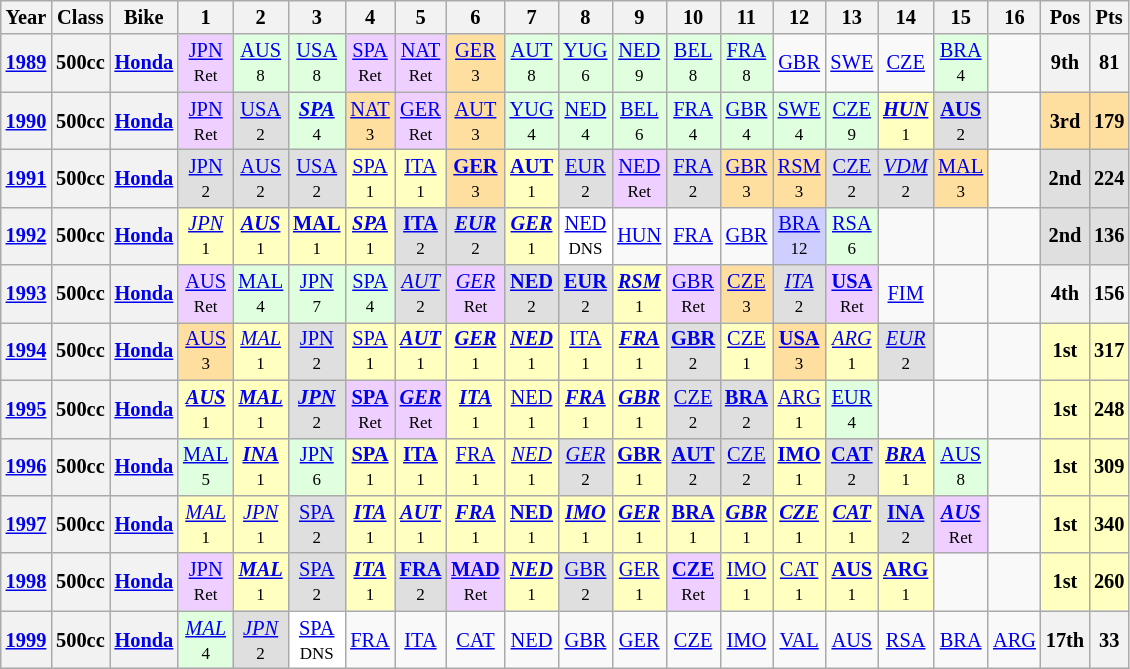<table class="wikitable" style="text-align:center; font-size:85%">
<tr>
<th>Year</th>
<th>Class</th>
<th>Bike</th>
<th>1</th>
<th>2</th>
<th>3</th>
<th>4</th>
<th>5</th>
<th>6</th>
<th>7</th>
<th>8</th>
<th>9</th>
<th>10</th>
<th>11</th>
<th>12</th>
<th>13</th>
<th>14</th>
<th>15</th>
<th>16</th>
<th>Pos</th>
<th>Pts</th>
</tr>
<tr>
<th><a href='#'>1989</a></th>
<th>500cc</th>
<th><a href='#'>Honda</a></th>
<td style="background:#efcfff;"><a href='#'>JPN</a><br><small>Ret</small></td>
<td style="background:#dfffdf;"><a href='#'>AUS</a><br><small>8</small></td>
<td style="background:#dfffdf;"><a href='#'>USA</a><br><small>8</small></td>
<td style="background:#efcfff;"><a href='#'>SPA</a><br><small>Ret</small></td>
<td style="background:#efcfff;"><a href='#'>NAT</a><br><small>Ret</small></td>
<td style="background:#ffdf9f;"><a href='#'>GER</a><br><small>3</small></td>
<td style="background:#dfffdf;"><a href='#'>AUT</a><br><small>8</small></td>
<td style="background:#dfffdf;"><a href='#'>YUG</a><br><small>6</small></td>
<td style="background:#dfffdf;"><a href='#'>NED</a><br><small>9</small></td>
<td style="background:#dfffdf;"><a href='#'>BEL</a><br><small>8</small></td>
<td style="background:#dfffdf;"><a href='#'>FRA</a><br><small>8</small></td>
<td><a href='#'>GBR</a></td>
<td><a href='#'>SWE</a></td>
<td><a href='#'>CZE</a></td>
<td style="background:#dfffdf;"><a href='#'>BRA</a><br><small>4</small></td>
<td></td>
<th>9th</th>
<th>81</th>
</tr>
<tr>
<th><a href='#'>1990</a></th>
<th>500cc</th>
<th><a href='#'>Honda</a></th>
<td style="background:#efcfff;"><a href='#'>JPN</a><br><small>Ret</small></td>
<td style="background:#dfdfdf;"><a href='#'>USA</a><br><small>2</small></td>
<td style="background:#dfffdf;"><strong><em><a href='#'>SPA</a></em></strong><br><small>4</small></td>
<td style="background:#ffdf9f;"><a href='#'>NAT</a><br><small>3</small></td>
<td style="background:#efcfff;"><a href='#'>GER</a><br><small>Ret</small></td>
<td style="background:#ffdf9f;"><a href='#'>AUT</a><br><small>3</small></td>
<td style="background:#dfffdf;"><a href='#'>YUG</a><br><small>4</small></td>
<td style="background:#dfffdf;"><a href='#'>NED</a><br><small>4</small></td>
<td style="background:#dfffdf;"><a href='#'>BEL</a><br><small>6</small></td>
<td style="background:#dfffdf;"><a href='#'>FRA</a><br><small>4</small></td>
<td style="background:#dfffdf;"><a href='#'>GBR</a><br><small>4</small></td>
<td style="background:#dfffdf;"><a href='#'>SWE</a><br><small>4</small></td>
<td style="background:#dfffdf;"><a href='#'>CZE</a><br><small>9</small></td>
<td style="background:#ffffbf;"><strong><em><a href='#'>HUN</a></em></strong><br><small>1</small></td>
<td style="background:#dfdfdf;"><strong><a href='#'>AUS</a></strong><br><small>2</small></td>
<td></td>
<th style="background:#ffdf9f;">3rd</th>
<th style="background:#ffdf9f;">179</th>
</tr>
<tr>
<th><a href='#'>1991</a></th>
<th>500cc</th>
<th><a href='#'>Honda</a></th>
<td style="background:#dfdfdf;"><a href='#'>JPN</a><br><small>2</small></td>
<td style="background:#dfdfdf;"><a href='#'>AUS</a><br><small>2</small></td>
<td style="background:#dfdfdf;"><a href='#'>USA</a><br><small>2</small></td>
<td style="background:#ffffbf;"><a href='#'>SPA</a><br><small>1</small></td>
<td style="background:#ffffbf;"><a href='#'>ITA</a><br><small>1</small></td>
<td style="background:#ffdf9f;"><strong><a href='#'>GER</a></strong><br><small>3</small></td>
<td style="background:#ffffbf;"><strong><a href='#'>AUT</a></strong><br><small>1</small></td>
<td style="background:#dfdfdf;"><a href='#'>EUR</a><br><small>2</small></td>
<td style="background:#efcfff;"><a href='#'>NED</a><br><small>Ret</small></td>
<td style="background:#dfdfdf;"><a href='#'>FRA</a><br><small>2</small></td>
<td style="background:#ffdf9f;"><a href='#'>GBR</a><br><small>3</small></td>
<td style="background:#ffdf9f;"><a href='#'>RSM</a><br><small>3</small></td>
<td style="background:#dfdfdf;"><a href='#'>CZE</a><br><small>2</small></td>
<td style="background:#dfdfdf;"><em><a href='#'>VDM</a></em><br><small>2</small></td>
<td style="background:#ffdf9f;"><a href='#'>MAL</a><br><small>3</small></td>
<td></td>
<th style="background:#dfdfdf;">2nd</th>
<th style="background:#dfdfdf;">224</th>
</tr>
<tr>
<th><a href='#'>1992</a></th>
<th>500cc</th>
<th><a href='#'>Honda</a></th>
<td style="background:#ffffbf;"><em><a href='#'>JPN</a></em><br><small>1</small></td>
<td style="background:#ffffbf;"><strong><em><a href='#'>AUS</a></em></strong><br><small>1</small></td>
<td style="background:#ffffbf;"><strong><a href='#'>MAL</a></strong><br><small>1</small></td>
<td style="background:#ffffbf;"><strong><em><a href='#'>SPA</a></em></strong><br><small>1</small></td>
<td style="background:#dfdfdf;"><strong><a href='#'>ITA</a></strong><br><small>2</small></td>
<td style="background:#dfdfdf;"><strong><em><a href='#'>EUR</a></em></strong><br><small>2</small></td>
<td style="background:#ffffbf;"><strong><em><a href='#'>GER</a></em></strong><br><small>1</small></td>
<td style="background:#ffffff;"><a href='#'>NED</a><br><small>DNS</small></td>
<td><a href='#'>HUN</a></td>
<td><a href='#'>FRA</a></td>
<td><a href='#'>GBR</a></td>
<td style="background:#cfcfff;"><a href='#'>BRA</a><br><small>12</small></td>
<td style="background:#dfffdf;"><a href='#'>RSA</a><br><small>6</small></td>
<td></td>
<td></td>
<td></td>
<th style="background:#dfdfdf;">2nd</th>
<th style="background:#dfdfdf;">136</th>
</tr>
<tr>
<th><a href='#'>1993</a></th>
<th>500cc</th>
<th><a href='#'>Honda</a></th>
<td style="background:#efcfff;"><a href='#'>AUS</a><br><small>Ret</small></td>
<td style="background:#dfffdf;"><a href='#'>MAL</a><br><small>4</small></td>
<td style="background:#dfffdf;"><a href='#'>JPN</a><br><small>7</small></td>
<td style="background:#dfffdf;"><a href='#'>SPA</a><br><small>4</small></td>
<td style="background:#dfdfdf;"><em><a href='#'>AUT</a></em><br><small>2</small></td>
<td style="background:#efcfff;"><em><a href='#'>GER</a></em><br><small>Ret</small></td>
<td style="background:#dfdfdf;"><strong><a href='#'>NED</a></strong><br><small>2</small></td>
<td style="background:#dfdfdf;"><strong><a href='#'>EUR</a></strong><br><small>2</small></td>
<td style="background:#ffffbf;"><strong><em><a href='#'>RSM</a></em></strong><br><small>1</small></td>
<td style="background:#efcfff;"><a href='#'>GBR</a><br><small>Ret</small></td>
<td style="background:#ffdf9f;"><a href='#'>CZE</a><br><small>3</small></td>
<td style="background:#dfdfdf;"><em><a href='#'>ITA</a></em><br><small>2</small></td>
<td style="background:#efcfff;"><strong><a href='#'>USA</a></strong><br><small>Ret</small></td>
<td><a href='#'>FIM</a></td>
<td></td>
<td></td>
<th>4th</th>
<th>156</th>
</tr>
<tr>
<th><a href='#'>1994</a></th>
<th>500cc</th>
<th><a href='#'>Honda</a></th>
<td style="background:#ffdf9f;"><a href='#'>AUS</a><br><small>3</small></td>
<td style="background:#ffffbf;"><em><a href='#'>MAL</a></em><br><small>1</small></td>
<td style="background:#dfdfdf;"><a href='#'>JPN</a><br><small>2</small></td>
<td style="background:#ffffbf;"><a href='#'>SPA</a><br><small>1</small></td>
<td style="background:#ffffbf;"><strong><em><a href='#'>AUT</a></em></strong><br><small>1</small></td>
<td style="background:#ffffbf;"><strong><em><a href='#'>GER</a></em></strong><br><small>1</small></td>
<td style="background:#ffffbf;"><strong><em><a href='#'>NED</a></em></strong><br><small>1</small></td>
<td style="background:#ffffbf;"><a href='#'>ITA</a><br><small>1</small></td>
<td style="background:#ffffbf;"><strong><em><a href='#'>FRA</a></em></strong><br><small>1</small></td>
<td style="background:#dfdfdf;"><strong><a href='#'>GBR</a></strong><br><small>2</small></td>
<td style="background:#ffffbf;"><a href='#'>CZE</a><br><small>1</small></td>
<td style="background:#ffdf9f;"><strong><a href='#'>USA</a></strong><br><small>3</small></td>
<td style="background:#ffffbf;"><em><a href='#'>ARG</a></em><br><small>1</small></td>
<td style="background:#dfdfdf;"><em><a href='#'>EUR</a></em><br><small>2</small></td>
<td></td>
<td></td>
<th style="background:#ffffbf;">1st</th>
<th style="background:#ffffbf;">317</th>
</tr>
<tr>
<th><a href='#'>1995</a></th>
<th>500cc</th>
<th><a href='#'>Honda</a></th>
<td style="background:#ffffbf;"><strong><em><a href='#'>AUS</a></em></strong><br><small>1</small></td>
<td style="background:#ffffbf;"><strong><em><a href='#'>MAL</a></em></strong><br><small>1</small></td>
<td style="background:#dfdfdf;"><strong><em><a href='#'>JPN</a></em></strong><br><small>2</small></td>
<td style="background:#efcfff;"><strong><a href='#'>SPA</a></strong><br><small>Ret</small></td>
<td style="background:#efcfff;"><strong><em><a href='#'>GER</a></em></strong><br><small>Ret</small></td>
<td style="background:#ffffbf;"><strong><em><a href='#'>ITA</a></em></strong><br><small>1</small></td>
<td style="background:#ffffbf;"><a href='#'>NED</a><br><small>1</small></td>
<td style="background:#ffffbf;"><strong><em><a href='#'>FRA</a></em></strong><br><small>1</small></td>
<td style="background:#ffffbf;"><strong><em><a href='#'>GBR</a></em></strong><br><small>1</small></td>
<td style="background:#dfdfdf;"><a href='#'>CZE</a><br><small>2</small></td>
<td style="background:#dfdfdf;"><strong><a href='#'>BRA</a></strong><br><small>2</small></td>
<td style="background:#ffffbf;"><a href='#'>ARG</a><br><small>1</small></td>
<td style="background:#dfffdf;"><a href='#'>EUR</a><br><small>4</small></td>
<td></td>
<td></td>
<td></td>
<th style="background:#ffffbf;">1st</th>
<th style="background:#ffffbf;">248</th>
</tr>
<tr>
<th><a href='#'>1996</a></th>
<th>500cc</th>
<th><a href='#'>Honda</a></th>
<td style="background:#dfffdf;"><a href='#'>MAL</a><br><small>5</small></td>
<td style="background:#ffffbf;"><strong><em><a href='#'>INA</a></em></strong><br><small>1</small></td>
<td style="background:#dfffdf;"><a href='#'>JPN</a><br><small>6</small></td>
<td style="background:#ffffbf;"><strong><a href='#'>SPA</a></strong><br><small>1</small></td>
<td style="background:#ffffbf;"><strong><a href='#'>ITA</a></strong><br><small>1</small></td>
<td style="background:#ffffbf;"><a href='#'>FRA</a><br><small>1</small></td>
<td style="background:#ffffbf;"><em><a href='#'>NED</a></em><br><small>1</small></td>
<td style="background:#dfdfdf;"><em><a href='#'>GER</a></em><br><small>2</small></td>
<td style="background:#ffffbf;"><strong><a href='#'>GBR</a></strong><br><small>1</small></td>
<td style="background:#dfdfdf;"><strong><a href='#'>AUT</a></strong><br><small>2</small></td>
<td style="background:#dfdfdf;"><a href='#'>CZE</a><br><small>2</small></td>
<td style="background:#ffffbf;"><strong><a href='#'>IMO</a></strong><br><small>1</small></td>
<td style="background:#dfdfdf;"><strong><a href='#'>CAT</a></strong><br><small>2</small></td>
<td style="background:#ffffbf;"><strong><em><a href='#'>BRA</a></em></strong><br><small>1</small></td>
<td style="background:#dfffdf;"><a href='#'>AUS</a><br><small>8</small></td>
<td></td>
<th style="background:#ffffbf;">1st</th>
<th style="background:#ffffbf;">309</th>
</tr>
<tr>
<th><a href='#'>1997</a></th>
<th>500cc</th>
<th><a href='#'>Honda</a></th>
<td style="background:#ffffbf;"><em><a href='#'>MAL</a></em><br><small>1</small></td>
<td style="background:#ffffbf;"><em><a href='#'>JPN</a></em><br><small>1</small></td>
<td style="background:#dfdfdf;"><a href='#'>SPA</a><br><small>2</small></td>
<td style="background:#ffffbf;"><strong><em><a href='#'>ITA</a></em></strong><br><small>1</small></td>
<td style="background:#ffffbf;"><strong><em><a href='#'>AUT</a></em></strong><br><small>1</small></td>
<td style="background:#ffffbf;"><strong><em><a href='#'>FRA</a></em></strong><br><small>1</small></td>
<td style="background:#ffffbf;"><strong><a href='#'>NED</a></strong><br><small>1</small></td>
<td style="background:#ffffbf;"><strong><em><a href='#'>IMO</a></em></strong><br><small>1</small></td>
<td style="background:#ffffbf;"><strong><em><a href='#'>GER</a></em></strong><br><small>1</small></td>
<td style="background:#ffffbf;"><strong><a href='#'>BRA</a></strong><br><small>1</small></td>
<td style="background:#ffffbf;"><strong><em><a href='#'>GBR</a></em></strong><br><small>1</small></td>
<td style="background:#ffffbf;"><strong><em><a href='#'>CZE</a></em></strong><br><small>1</small></td>
<td style="background:#ffffbf;"><strong><em><a href='#'>CAT</a></em></strong><br><small>1</small></td>
<td style="background:#dfdfdf;"><strong><a href='#'>INA</a></strong><br><small>2</small></td>
<td style="background:#efcfff;"><strong><em><a href='#'>AUS</a></em></strong><br><small>Ret</small></td>
<td></td>
<th style="background:#ffffbf;">1st</th>
<th style="background:#ffffbf;">340</th>
</tr>
<tr>
<th><a href='#'>1998</a></th>
<th>500cc</th>
<th><a href='#'>Honda</a></th>
<td style="background:#efcfff;"><a href='#'>JPN</a><br><small>Ret</small></td>
<td style="background:#ffffbf;"><strong><em><a href='#'>MAL</a></em></strong><br><small>1</small></td>
<td style="background:#dfdfdf;"><a href='#'>SPA</a><br><small>2</small></td>
<td style="background:#ffffbf;"><strong><em><a href='#'>ITA</a></em></strong><br><small>1</small></td>
<td style="background:#dfdfdf;"><strong><a href='#'>FRA</a></strong><br><small>2</small></td>
<td style="background:#efcfff;"><strong><a href='#'>MAD</a></strong><br><small>Ret</small></td>
<td style="background:#ffffbf;"><strong><em><a href='#'>NED</a></em></strong><br><small>1</small></td>
<td style="background:#dfdfdf;"><a href='#'>GBR</a><br><small>2</small></td>
<td style="background:#ffffbf;"><a href='#'>GER</a><br><small>1</small></td>
<td style="background:#efcfff;"><strong><a href='#'>CZE</a></strong><br><small>Ret</small></td>
<td style="background:#ffffbf;"><a href='#'>IMO</a><br><small>1</small></td>
<td style="background:#ffffbf;"><a href='#'>CAT</a><br><small>1</small></td>
<td style="background:#ffffbf;"><strong><a href='#'>AUS</a></strong><br><small>1</small></td>
<td style="background:#ffffbf;"><strong><a href='#'>ARG</a></strong><br><small>1</small></td>
<td></td>
<td></td>
<th style="background:#ffffbf;">1st</th>
<th style="background:#ffffbf;">260</th>
</tr>
<tr>
<th><a href='#'>1999</a></th>
<th>500cc</th>
<th><a href='#'>Honda</a></th>
<td style="background:#dfffdf;"><em><a href='#'>MAL</a></em><br><small>4</small></td>
<td style="background:#dfdfdf;"><em><a href='#'>JPN</a></em><br><small>2</small></td>
<td style="background:#ffffff;"><a href='#'>SPA</a><br><small>DNS</small></td>
<td><a href='#'>FRA</a></td>
<td><a href='#'>ITA</a></td>
<td><a href='#'>CAT</a></td>
<td><a href='#'>NED</a></td>
<td><a href='#'>GBR</a></td>
<td><a href='#'>GER</a></td>
<td><a href='#'>CZE</a></td>
<td><a href='#'>IMO</a></td>
<td><a href='#'>VAL</a></td>
<td><a href='#'>AUS</a></td>
<td><a href='#'>RSA</a></td>
<td><a href='#'>BRA</a></td>
<td><a href='#'>ARG</a></td>
<th>17th</th>
<th>33</th>
</tr>
</table>
